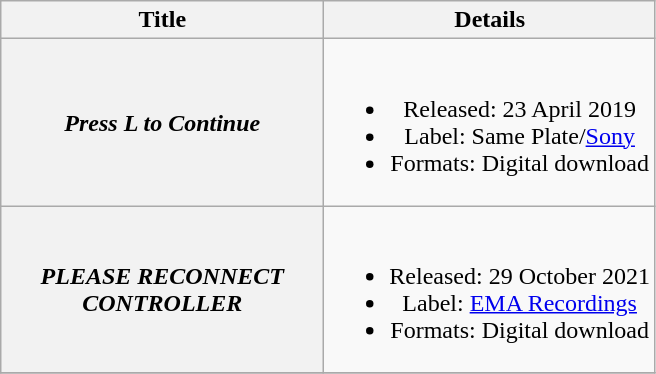<table class="wikitable plainrowheaders" style="text-align:center">
<tr>
<th scope="col" style="width:13em">Title</th>
<th scope="col">Details</th>
</tr>
<tr>
<th scope="row"><em>Press L to Continue</em></th>
<td><br><ul><li>Released: 23 April 2019</li><li>Label: Same Plate/<a href='#'>Sony</a></li><li>Formats: Digital download</li></ul></td>
</tr>
<tr>
<th scope="row"><em>PLEASE RECONNECT CONTROLLER</em></th>
<td><br><ul><li>Released: 29 October 2021</li><li>Label: <a href='#'>EMA Recordings</a></li><li>Formats: Digital download</li></ul></td>
</tr>
<tr>
</tr>
</table>
